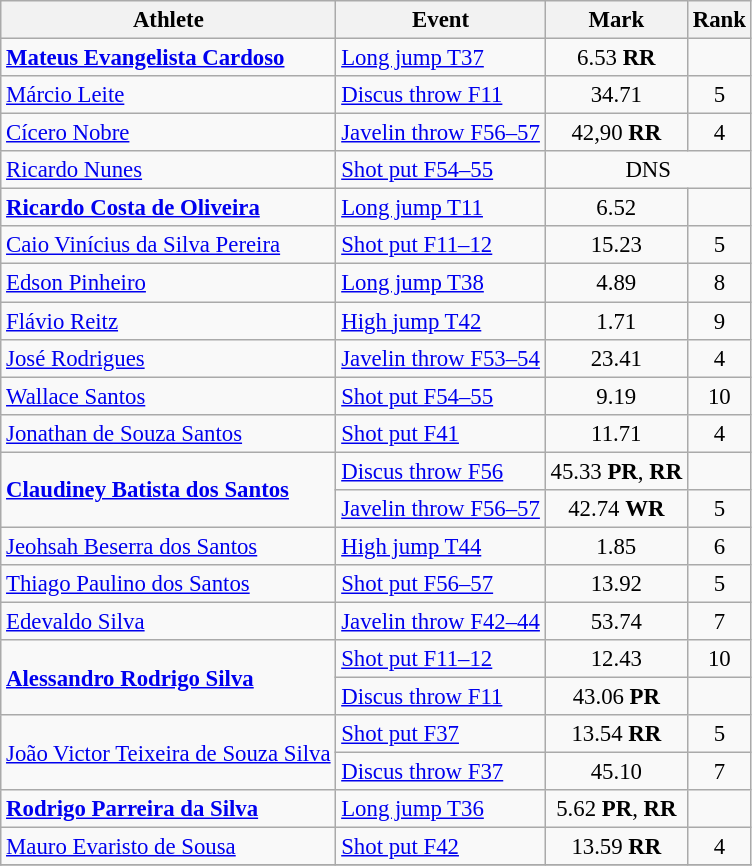<table class=wikitable style="font-size:95%">
<tr>
<th>Athlete</th>
<th>Event</th>
<th>Mark</th>
<th>Rank</th>
</tr>
<tr>
<td><strong><a href='#'>Mateus Evangelista Cardoso</a></strong></td>
<td><a href='#'>Long jump T37</a></td>
<td align="center">6.53 <strong>RR</strong></td>
<td align="center"></td>
</tr>
<tr>
<td><a href='#'>Márcio Leite</a></td>
<td><a href='#'>Discus throw F11</a></td>
<td align="center">34.71</td>
<td align="center">5</td>
</tr>
<tr>
<td><a href='#'>Cícero Nobre</a></td>
<td><a href='#'>Javelin throw F56–57</a></td>
<td align="center">42,90 <strong>RR</strong></td>
<td align="center">4</td>
</tr>
<tr>
<td><a href='#'>Ricardo Nunes</a></td>
<td><a href='#'>Shot put F54–55</a></td>
<td align="center" colspan=2>DNS</td>
</tr>
<tr>
<td><strong><a href='#'>Ricardo Costa de Oliveira</a></strong></td>
<td><a href='#'>Long jump T11</a></td>
<td align="center">6.52</td>
<td align="center"></td>
</tr>
<tr>
<td><a href='#'>Caio Vinícius da Silva Pereira</a></td>
<td><a href='#'>Shot put F11–12</a></td>
<td align="center">15.23</td>
<td align="center">5</td>
</tr>
<tr>
<td><a href='#'>Edson Pinheiro</a></td>
<td><a href='#'>Long jump T38</a></td>
<td align="center">4.89</td>
<td align="center">8</td>
</tr>
<tr>
<td><a href='#'>Flávio Reitz</a></td>
<td><a href='#'>High jump T42</a></td>
<td align="center">1.71</td>
<td align="center">9</td>
</tr>
<tr>
<td><a href='#'>José Rodrigues</a></td>
<td><a href='#'>Javelin throw F53–54</a></td>
<td align="center">23.41</td>
<td align="center">4</td>
</tr>
<tr>
<td><a href='#'>Wallace Santos</a></td>
<td><a href='#'>Shot put F54–55</a></td>
<td align="center">9.19</td>
<td align="center">10</td>
</tr>
<tr>
<td><a href='#'>Jonathan de Souza Santos</a></td>
<td><a href='#'>Shot put F41</a></td>
<td align="center">11.71</td>
<td align="center">4</td>
</tr>
<tr>
<td rowspan="2"><strong><a href='#'>Claudiney Batista dos Santos</a></strong></td>
<td><a href='#'>Discus throw F56</a></td>
<td align="center">45.33 <strong>PR</strong>, <strong>RR</strong></td>
<td align="center"></td>
</tr>
<tr>
<td><a href='#'>Javelin throw F56–57</a></td>
<td align="center">42.74 <strong>WR</strong></td>
<td align="center">5</td>
</tr>
<tr>
<td><a href='#'>Jeohsah Beserra dos Santos</a></td>
<td><a href='#'>High jump T44</a></td>
<td align="center">1.85</td>
<td align="center">6</td>
</tr>
<tr>
<td><a href='#'>Thiago Paulino dos Santos</a></td>
<td><a href='#'>Shot put F56–57</a></td>
<td align="center">13.92</td>
<td align="center">5</td>
</tr>
<tr>
<td><a href='#'>Edevaldo Silva</a></td>
<td><a href='#'>Javelin throw F42–44</a></td>
<td align="center">53.74</td>
<td align="center">7</td>
</tr>
<tr>
<td rowspan="2"><strong><a href='#'>Alessandro Rodrigo Silva</a></strong></td>
<td><a href='#'>Shot put F11–12</a></td>
<td align="center">12.43</td>
<td align="center">10</td>
</tr>
<tr>
<td><a href='#'>Discus throw F11</a></td>
<td align="center">43.06 <strong>PR</strong></td>
<td align="center"></td>
</tr>
<tr>
<td rowspan="2"><a href='#'>João Victor Teixeira de Souza Silva</a></td>
<td><a href='#'>Shot put F37</a></td>
<td align="center">13.54 <strong>RR</strong></td>
<td align="center">5</td>
</tr>
<tr>
<td><a href='#'>Discus throw F37</a></td>
<td align="center">45.10</td>
<td align="center">7</td>
</tr>
<tr>
<td><strong><a href='#'>Rodrigo Parreira da Silva</a></strong></td>
<td><a href='#'>Long jump T36</a></td>
<td align="center">5.62 <strong>PR</strong>, <strong>RR</strong></td>
<td align="center"></td>
</tr>
<tr>
<td><a href='#'>Mauro Evaristo de Sousa</a></td>
<td><a href='#'>Shot put F42</a></td>
<td align="center">13.59 <strong>RR</strong></td>
<td align="center">4</td>
</tr>
<tr>
</tr>
</table>
